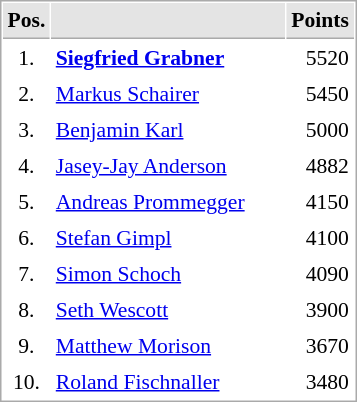<table cellspacing="1" cellpadding="3" style="border:1px solid #AAAAAA;font-size:90%">
<tr bgcolor="#E4E4E4">
<th style="border-bottom:1px solid #AAAAAA" width=10>Pos.</th>
<th style="border-bottom:1px solid #AAAAAA" width=150></th>
<th style="border-bottom:1px solid #AAAAAA" width=20>Points</th>
</tr>
<tr>
<td align="center">1.</td>
<td> <strong><a href='#'>Siegfried Grabner</a></strong></td>
<td align="right">5520</td>
</tr>
<tr>
<td align="center">2.</td>
<td> <a href='#'>Markus Schairer</a></td>
<td align="right">5450</td>
</tr>
<tr>
<td align="center">3.</td>
<td> <a href='#'>Benjamin Karl</a></td>
<td align="right">5000</td>
</tr>
<tr>
<td align="center">4.</td>
<td> <a href='#'>Jasey-Jay Anderson</a></td>
<td align="right">4882</td>
</tr>
<tr>
<td align="center">5.</td>
<td> <a href='#'>Andreas Prommegger</a></td>
<td align="right">4150</td>
</tr>
<tr>
<td align="center">6.</td>
<td> <a href='#'>Stefan Gimpl</a></td>
<td align="right">4100</td>
</tr>
<tr>
<td align="center">7.</td>
<td> <a href='#'>Simon Schoch</a></td>
<td align="right">4090</td>
</tr>
<tr>
<td align="center">8.</td>
<td> <a href='#'>Seth Wescott</a></td>
<td align="right">3900</td>
</tr>
<tr>
<td align="center">9.</td>
<td> <a href='#'>Matthew Morison</a></td>
<td align="right">3670</td>
</tr>
<tr>
<td align="center">10.</td>
<td> <a href='#'>Roland Fischnaller</a></td>
<td align="right">3480</td>
</tr>
</table>
